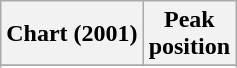<table class="wikitable sortable plainrowheaders" style="text-align:center">
<tr>
<th scope="col">Chart (2001)</th>
<th scope="col">Peak<br> position</th>
</tr>
<tr>
</tr>
<tr>
</tr>
</table>
